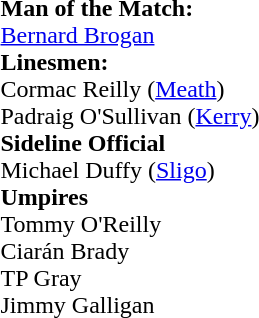<table style="width:100%; font-size:100%;">
<tr>
<td><br><strong>Man of the Match:</strong>
<br> <a href='#'>Bernard Brogan</a><br><strong>Linesmen:</strong>
<br> Cormac Reilly (<a href='#'>Meath</a>)
<br> Padraig O'Sullivan (<a href='#'>Kerry</a>)<br><strong>Sideline Official</strong>
<br> Michael Duffy (<a href='#'>Sligo</a>)<br><strong>Umpires</strong>
<br> Tommy O'Reilly
<br> Ciarán Brady
<br> TP Gray
<br> Jimmy Galligan</td>
</tr>
</table>
